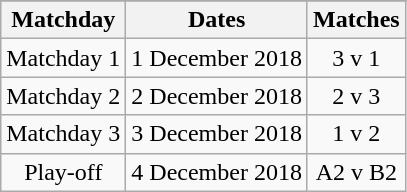<table class="wikitable" style="text-align:center">
<tr>
</tr>
<tr>
<th>Matchday</th>
<th>Dates</th>
<th>Matches</th>
</tr>
<tr>
<td>Matchday 1</td>
<td>1 December 2018</td>
<td>3 v 1</td>
</tr>
<tr>
<td>Matchday 2</td>
<td>2 December 2018</td>
<td>2 v 3</td>
</tr>
<tr>
<td>Matchday 3</td>
<td>3 December 2018</td>
<td>1 v 2</td>
</tr>
<tr>
<td>Play-off</td>
<td>4 December 2018</td>
<td>A2 v B2</td>
</tr>
</table>
